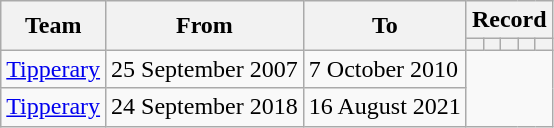<table class=wikitable style="text-align: center">
<tr>
<th rowspan=2>Team</th>
<th rowspan=2>From</th>
<th rowspan=2>To</th>
<th colspan=5>Record</th>
</tr>
<tr>
<th></th>
<th></th>
<th></th>
<th></th>
<th></th>
</tr>
<tr>
<td align=left><a href='#'>Tipperary</a></td>
<td align=left>25 September 2007</td>
<td align=left>7 October 2010<br></td>
</tr>
<tr>
<td align=left><a href='#'>Tipperary</a></td>
<td align=left>24 September 2018</td>
<td align=left>16 August 2021<br></td>
</tr>
</table>
